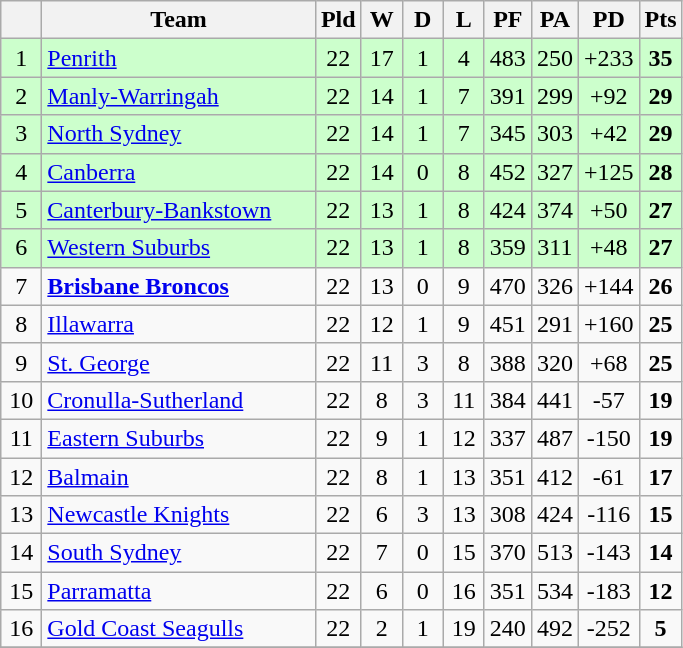<table class="wikitable" style="text-align:center;">
<tr>
<th width=20 abbr="Position×"></th>
<th width=175>Team</th>
<th width=20 abbr="Played">Pld</th>
<th width=20 abbr="Won">W</th>
<th width=20 abbr="Drawn">D</th>
<th width=20 abbr="Lost">L</th>
<th width=20 abbr="Points for">PF</th>
<th width=20 abbr="Points against">PA</th>
<th width=20 abbr="Points difference">PD</th>
<th width=20 abbr="Points">Pts</th>
</tr>
<tr style="background: #ccffcc;">
<td>1</td>
<td style="text-align:left;"> <a href='#'>Penrith</a></td>
<td>22</td>
<td>17</td>
<td>1</td>
<td>4</td>
<td>483</td>
<td>250</td>
<td>+233</td>
<td><strong>35</strong></td>
</tr>
<tr style="background: #ccffcc;">
<td>2</td>
<td style="text-align:left;"> <a href='#'>Manly-Warringah</a></td>
<td>22</td>
<td>14</td>
<td>1</td>
<td>7</td>
<td>391</td>
<td>299</td>
<td>+92</td>
<td><strong>29</strong></td>
</tr>
<tr style="background: #ccffcc;">
<td>3</td>
<td style="text-align:left;"> <a href='#'>North Sydney</a></td>
<td>22</td>
<td>14</td>
<td>1</td>
<td>7</td>
<td>345</td>
<td>303</td>
<td>+42</td>
<td><strong>29</strong></td>
</tr>
<tr style="background: #ccffcc;">
<td>4</td>
<td style="text-align:left;"> <a href='#'>Canberra</a></td>
<td>22</td>
<td>14</td>
<td>0</td>
<td>8</td>
<td>452</td>
<td>327</td>
<td>+125</td>
<td><strong>28</strong></td>
</tr>
<tr style="background: #ccffcc;">
<td>5</td>
<td style="text-align:left;"> <a href='#'>Canterbury-Bankstown</a></td>
<td>22</td>
<td>13</td>
<td>1</td>
<td>8</td>
<td>424</td>
<td>374</td>
<td>+50</td>
<td><strong>27</strong></td>
</tr>
<tr style="background: #ccffcc;">
<td>6</td>
<td style="text-align:left;"> <a href='#'>Western Suburbs</a></td>
<td>22</td>
<td>13</td>
<td>1</td>
<td>8</td>
<td>359</td>
<td>311</td>
<td>+48</td>
<td><strong>27</strong></td>
</tr>
<tr>
<td>7</td>
<td style="text-align:left;"> <strong><a href='#'>Brisbane Broncos</a></strong></td>
<td>22</td>
<td>13</td>
<td>0</td>
<td>9</td>
<td>470</td>
<td>326</td>
<td>+144</td>
<td><strong>26</strong></td>
</tr>
<tr>
<td>8</td>
<td style="text-align:left;"> <a href='#'>Illawarra</a></td>
<td>22</td>
<td>12</td>
<td>1</td>
<td>9</td>
<td>451</td>
<td>291</td>
<td>+160</td>
<td><strong>25</strong></td>
</tr>
<tr>
<td>9</td>
<td style="text-align:left;"> <a href='#'>St. George</a></td>
<td>22</td>
<td>11</td>
<td>3</td>
<td>8</td>
<td>388</td>
<td>320</td>
<td>+68</td>
<td><strong>25</strong></td>
</tr>
<tr>
<td>10</td>
<td style="text-align:left;"> <a href='#'>Cronulla-Sutherland</a></td>
<td>22</td>
<td>8</td>
<td>3</td>
<td>11</td>
<td>384</td>
<td>441</td>
<td>-57</td>
<td><strong>19</strong></td>
</tr>
<tr>
<td>11</td>
<td style="text-align:left;"> <a href='#'>Eastern Suburbs</a></td>
<td>22</td>
<td>9</td>
<td>1</td>
<td>12</td>
<td>337</td>
<td>487</td>
<td>-150</td>
<td><strong>19</strong></td>
</tr>
<tr>
<td>12</td>
<td style="text-align:left;"> <a href='#'>Balmain</a></td>
<td>22</td>
<td>8</td>
<td>1</td>
<td>13</td>
<td>351</td>
<td>412</td>
<td>-61</td>
<td><strong>17</strong></td>
</tr>
<tr>
<td>13</td>
<td style="text-align:left;"> <a href='#'>Newcastle Knights</a></td>
<td>22</td>
<td>6</td>
<td>3</td>
<td>13</td>
<td>308</td>
<td>424</td>
<td>-116</td>
<td><strong>15</strong></td>
</tr>
<tr>
<td>14</td>
<td style="text-align:left;"> <a href='#'>South Sydney</a></td>
<td>22</td>
<td>7</td>
<td>0</td>
<td>15</td>
<td>370</td>
<td>513</td>
<td>-143</td>
<td><strong>14</strong></td>
</tr>
<tr>
<td>15</td>
<td style="text-align:left;"> <a href='#'>Parramatta</a></td>
<td>22</td>
<td>6</td>
<td>0</td>
<td>16</td>
<td>351</td>
<td>534</td>
<td>-183</td>
<td><strong>12</strong></td>
</tr>
<tr>
<td>16</td>
<td style="text-align:left;"> <a href='#'>Gold Coast Seagulls</a></td>
<td>22</td>
<td>2</td>
<td>1</td>
<td>19</td>
<td>240</td>
<td>492</td>
<td>-252</td>
<td><strong>5</strong></td>
</tr>
<tr>
</tr>
</table>
